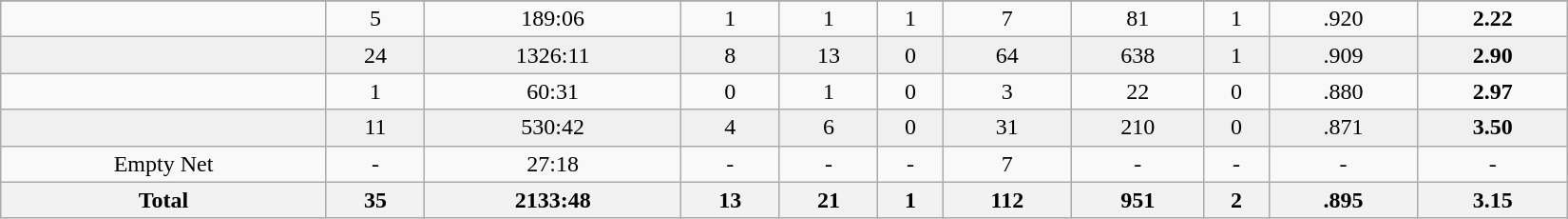<table class="wikitable sortable" width=1100>
<tr align="center">
</tr>
<tr align="center" bgcolor="">
<td></td>
<td>5</td>
<td>189:06</td>
<td>1</td>
<td>1</td>
<td>1</td>
<td>7</td>
<td>81</td>
<td>1</td>
<td>.920</td>
<td><strong>2.22</strong></td>
</tr>
<tr align="center" bgcolor="f0f0f0">
<td></td>
<td>24</td>
<td>1326:11</td>
<td>8</td>
<td>13</td>
<td>0</td>
<td>64</td>
<td>638</td>
<td>1</td>
<td>.909</td>
<td><strong>2.90</strong></td>
</tr>
<tr align="center" bgcolor="">
<td></td>
<td>1</td>
<td>60:31</td>
<td>0</td>
<td>1</td>
<td>0</td>
<td>3</td>
<td>22</td>
<td>0</td>
<td>.880</td>
<td><strong>2.97</strong></td>
</tr>
<tr align="center" bgcolor="f0f0f0">
<td></td>
<td>11</td>
<td>530:42</td>
<td>4</td>
<td>6</td>
<td>0</td>
<td>31</td>
<td>210</td>
<td>0</td>
<td>.871</td>
<td><strong>3.50</strong></td>
</tr>
<tr align="center" bgcolor="">
<td>Empty Net</td>
<td>-</td>
<td>27:18</td>
<td>-</td>
<td>-</td>
<td>-</td>
<td>7</td>
<td>-</td>
<td>-</td>
<td>-</td>
<td>-</td>
</tr>
<tr>
<th>Total</th>
<th>35</th>
<th>2133:48</th>
<th>13</th>
<th>21</th>
<th>1</th>
<th>112</th>
<th>951</th>
<th>2</th>
<th>.895</th>
<th>3.15</th>
</tr>
</table>
